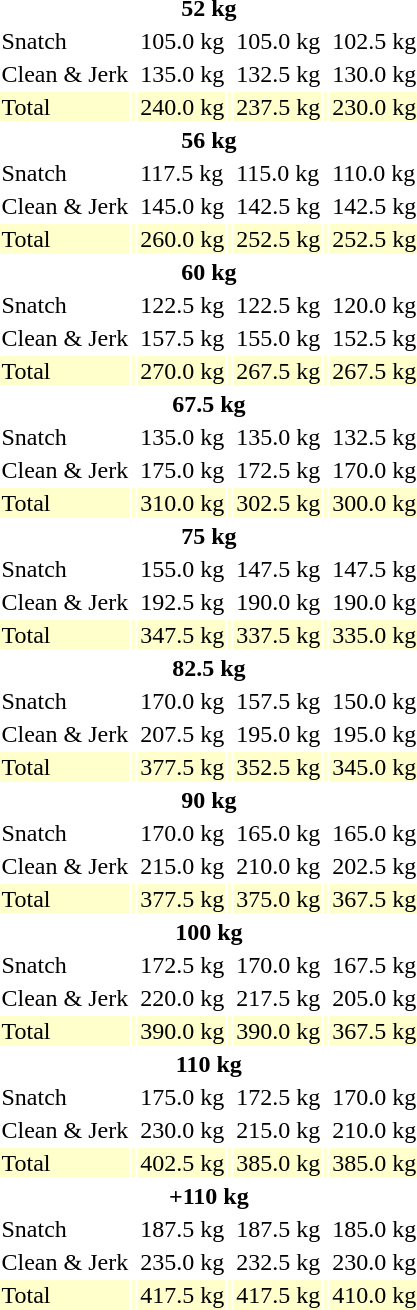<table>
<tr>
<th colspan=7>52 kg</th>
</tr>
<tr>
<td>Snatch</td>
<td></td>
<td>105.0 kg</td>
<td></td>
<td>105.0 kg</td>
<td></td>
<td>102.5 kg</td>
</tr>
<tr>
<td>Clean & Jerk</td>
<td></td>
<td>135.0 kg</td>
<td></td>
<td>132.5 kg</td>
<td></td>
<td>130.0 kg</td>
</tr>
<tr bgcolor=#ffffcc>
<td>Total</td>
<td></td>
<td>240.0 kg</td>
<td></td>
<td>237.5 kg</td>
<td></td>
<td>230.0 kg</td>
</tr>
<tr>
<th colspan=7>56 kg</th>
</tr>
<tr>
<td>Snatch</td>
<td></td>
<td>117.5 kg</td>
<td></td>
<td>115.0 kg</td>
<td></td>
<td>110.0 kg</td>
</tr>
<tr>
<td>Clean & Jerk</td>
<td></td>
<td>145.0 kg</td>
<td></td>
<td>142.5 kg</td>
<td></td>
<td>142.5 kg</td>
</tr>
<tr bgcolor=#ffffcc>
<td>Total</td>
<td></td>
<td>260.0 kg</td>
<td></td>
<td>252.5 kg</td>
<td></td>
<td>252.5 kg</td>
</tr>
<tr>
<th colspan=7>60 kg</th>
</tr>
<tr>
<td>Snatch</td>
<td></td>
<td>122.5 kg</td>
<td></td>
<td>122.5 kg</td>
<td></td>
<td>120.0 kg</td>
</tr>
<tr>
<td>Clean & Jerk</td>
<td></td>
<td>157.5 kg</td>
<td></td>
<td>155.0 kg</td>
<td></td>
<td>152.5 kg</td>
</tr>
<tr bgcolor=#ffffcc>
<td>Total</td>
<td></td>
<td>270.0 kg</td>
<td></td>
<td>267.5 kg</td>
<td></td>
<td>267.5 kg</td>
</tr>
<tr>
<th colspan=7>67.5 kg</th>
</tr>
<tr>
<td>Snatch</td>
<td></td>
<td>135.0 kg</td>
<td></td>
<td>135.0 kg</td>
<td></td>
<td>132.5 kg</td>
</tr>
<tr>
<td>Clean & Jerk</td>
<td></td>
<td>175.0 kg</td>
<td></td>
<td>172.5 kg</td>
<td></td>
<td>170.0 kg</td>
</tr>
<tr bgcolor=#ffffcc>
<td>Total</td>
<td></td>
<td>310.0 kg</td>
<td></td>
<td>302.5 kg</td>
<td></td>
<td>300.0 kg</td>
</tr>
<tr>
<th colspan=7>75 kg</th>
</tr>
<tr>
<td>Snatch</td>
<td></td>
<td>155.0 kg</td>
<td></td>
<td>147.5 kg</td>
<td></td>
<td>147.5 kg</td>
</tr>
<tr>
<td>Clean & Jerk</td>
<td></td>
<td>192.5 kg</td>
<td></td>
<td>190.0 kg</td>
<td></td>
<td>190.0 kg</td>
</tr>
<tr bgcolor=#ffffcc>
<td>Total</td>
<td></td>
<td>347.5 kg</td>
<td></td>
<td>337.5 kg</td>
<td></td>
<td>335.0 kg</td>
</tr>
<tr>
<th colspan=7>82.5 kg</th>
</tr>
<tr>
<td>Snatch</td>
<td></td>
<td>170.0 kg</td>
<td></td>
<td>157.5 kg</td>
<td></td>
<td>150.0 kg</td>
</tr>
<tr>
<td>Clean & Jerk</td>
<td></td>
<td>207.5 kg</td>
<td></td>
<td>195.0 kg</td>
<td></td>
<td>195.0 kg</td>
</tr>
<tr bgcolor=#ffffcc>
<td>Total</td>
<td></td>
<td>377.5 kg<br></td>
<td></td>
<td>352.5 kg</td>
<td></td>
<td>345.0 kg</td>
</tr>
<tr>
<th colspan=7>90 kg</th>
</tr>
<tr>
<td>Snatch</td>
<td></td>
<td>170.0 kg</td>
<td></td>
<td>165.0 kg</td>
<td></td>
<td>165.0 kg</td>
</tr>
<tr>
<td>Clean & Jerk</td>
<td></td>
<td>215.0 kg</td>
<td></td>
<td>210.0 kg</td>
<td></td>
<td>202.5 kg</td>
</tr>
<tr bgcolor=#ffffcc>
<td>Total</td>
<td></td>
<td>377.5 kg</td>
<td></td>
<td>375.0 kg</td>
<td></td>
<td>367.5 kg</td>
</tr>
<tr>
<th colspan=7>100 kg</th>
</tr>
<tr>
<td>Snatch</td>
<td></td>
<td>172.5 kg</td>
<td></td>
<td>170.0 kg</td>
<td></td>
<td>167.5 kg</td>
</tr>
<tr>
<td>Clean & Jerk</td>
<td></td>
<td>220.0 kg</td>
<td></td>
<td>217.5 kg</td>
<td></td>
<td>205.0 kg</td>
</tr>
<tr bgcolor=#ffffcc>
<td>Total</td>
<td></td>
<td>390.0 kg</td>
<td></td>
<td>390.0 kg</td>
<td></td>
<td>367.5 kg</td>
</tr>
<tr>
<th colspan=7>110 kg</th>
</tr>
<tr>
<td>Snatch</td>
<td></td>
<td>175.0 kg</td>
<td></td>
<td>172.5 kg</td>
<td></td>
<td>170.0 kg</td>
</tr>
<tr>
<td>Clean & Jerk</td>
<td></td>
<td>230.0 kg</td>
<td></td>
<td>215.0 kg</td>
<td></td>
<td>210.0 kg</td>
</tr>
<tr bgcolor=#ffffcc>
<td>Total</td>
<td></td>
<td>402.5 kg</td>
<td></td>
<td>385.0 kg</td>
<td></td>
<td>385.0 kg</td>
</tr>
<tr>
<th colspan=7>+110 kg</th>
</tr>
<tr>
<td>Snatch</td>
<td></td>
<td>187.5 kg</td>
<td></td>
<td>187.5 kg</td>
<td></td>
<td>185.0 kg</td>
</tr>
<tr>
<td>Clean & Jerk</td>
<td></td>
<td>235.0 kg</td>
<td></td>
<td>232.5 kg</td>
<td></td>
<td>230.0 kg</td>
</tr>
<tr bgcolor=#ffffcc>
<td>Total</td>
<td></td>
<td>417.5 kg</td>
<td></td>
<td>417.5 kg</td>
<td></td>
<td>410.0 kg</td>
</tr>
</table>
